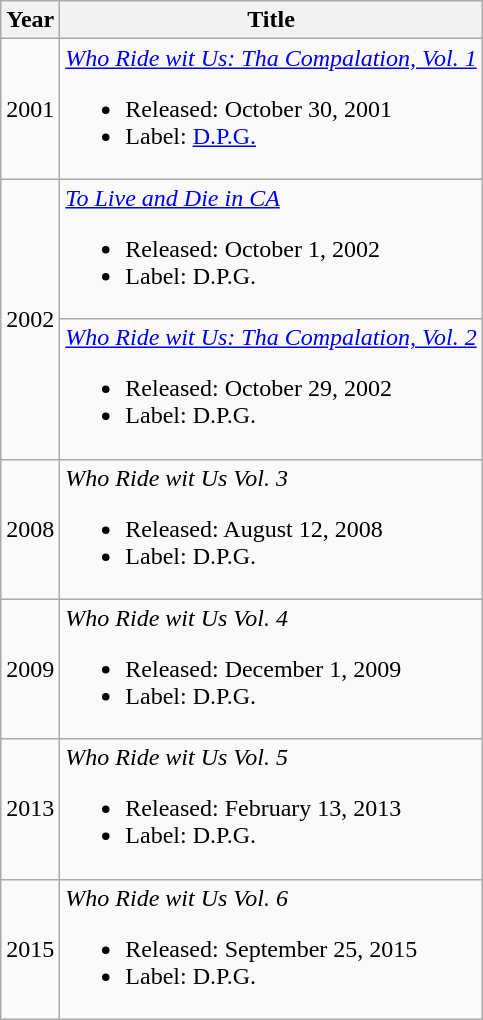<table class="wikitable">
<tr>
<th rowspan="1">Year</th>
<th rowspan="1">Title</th>
</tr>
<tr>
<td>2001</td>
<td><em><a href='#'>Who Ride wit Us: Tha Compalation, Vol. 1</a></em><br><ul><li>Released: October 30, 2001</li><li>Label: <a href='#'>D.P.G.</a></li></ul></td>
</tr>
<tr>
<td rowspan="2">2002</td>
<td><em><a href='#'>To Live and Die in CA</a></em><br><ul><li>Released: October 1, 2002</li><li>Label: D.P.G.</li></ul></td>
</tr>
<tr>
<td><em><a href='#'>Who Ride wit Us: Tha Compalation, Vol. 2</a></em><br><ul><li>Released: October 29, 2002</li><li>Label: D.P.G.</li></ul></td>
</tr>
<tr>
<td>2008</td>
<td><em>Who Ride wit Us Vol. 3</em><br><ul><li>Released: August 12, 2008</li><li>Label: D.P.G.</li></ul></td>
</tr>
<tr>
<td>2009</td>
<td><em>Who Ride wit Us Vol. 4</em><br><ul><li>Released: December 1, 2009</li><li>Label: D.P.G.</li></ul></td>
</tr>
<tr>
<td>2013</td>
<td><em>Who Ride wit Us Vol. 5</em><br><ul><li>Released: February 13, 2013</li><li>Label: D.P.G.</li></ul></td>
</tr>
<tr>
<td>2015</td>
<td><em>Who Ride wit Us Vol. 6</em><br><ul><li>Released: September 25, 2015</li><li>Label: D.P.G.</li></ul></td>
</tr>
</table>
